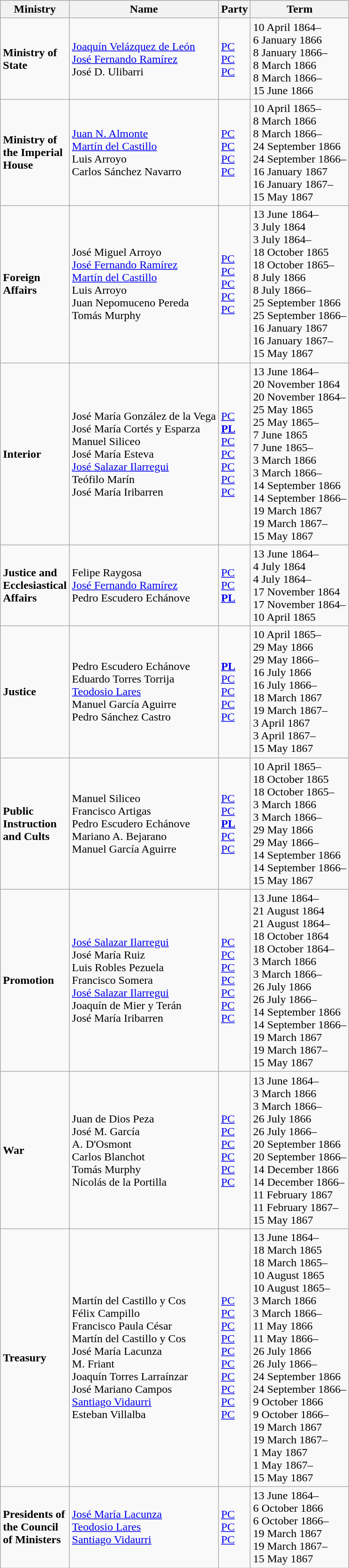<table class="wikitable" border="1" align="center">
<tr bgcolor="#ececec">
<th>Ministry</th>
<th>Name</th>
<th>Party</th>
<th>Term</th>
</tr>
<tr>
<td width=10px><strong>Ministry of State</strong></td>
<td><a href='#'>Joaquín Velázquez de León</a> <br> <a href='#'>José Fernando Ramírez</a> <br> José D. Ulibarri</td>
<td><a href='#'>PC</a> <br> <a href='#'>PC</a> <br> <a href='#'>PC</a></td>
<td>10 April 1864–<br>6 January 1866 <br> 8 January 1866–<br>8 March 1866 <br> 8 March 1866–<br>15 June 1866</td>
</tr>
<tr>
<td width=10px><strong>Ministry of the Imperial House</strong></td>
<td><a href='#'>Juan N. Almonte</a> <br> <a href='#'>Martín del Castillo</a> <br> Luis Arroyo <br> Carlos Sánchez Navarro</td>
<td><a href='#'>PC</a> <br> <a href='#'>PC</a> <br> <a href='#'>PC</a> <br> <a href='#'>PC</a></td>
<td>10 April 1865–<br>8 March 1866 <br> 8 March 1866–<br>24 September 1866 <br> 24 September 1866–<br>16 January 1867 <br> 16 January 1867–<br>15 May 1867</td>
</tr>
<tr>
<td width=10px><strong>Foreign Affairs</strong></td>
<td>José Miguel Arroyo <br> <a href='#'>José Fernando Ramírez</a> <br> <a href='#'>Martín del Castillo</a> <br> Luis Arroyo <br> Juan Nepomuceno Pereda <br> Tomás Murphy</td>
<td><a href='#'>PC</a> <br> <a href='#'>PC</a> <br> <a href='#'>PC</a> <br> <a href='#'>PC</a> <br> <a href='#'>PC</a></td>
<td>13 June 1864–<br>3 July 1864 <br> 3 July 1864–<br>18 October 1865 <br> 18 October 1865–<br>8 July 1866 <br> 8 July 1866–<br>25 September 1866 <br> 25 September 1866–<br> 16 January 1867 <br> 16 January 1867–<br>15 May 1867</td>
</tr>
<tr>
<td width=10px><strong>Interior</strong></td>
<td>José María González de la Vega <br> José María Cortés y Esparza <br> Manuel Siliceo <br> José María Esteva<br> <a href='#'>José Salazar Ilarregui</a> <br> Teófilo Marín <br> José María Iribarren</td>
<td><a href='#'>PC</a> <br> <strong><a href='#'>PL</a></strong> <br> <a href='#'>PC</a> <br> <a href='#'>PC</a><br> <a href='#'>PC</a> <br> <a href='#'>PC</a> <br> <a href='#'>PC</a></td>
<td>13 June 1864–<br>20 November 1864 <br> 20 November 1864–<br>25 May 1865 <br> 25 May 1865–<br>7 June 1865 <br> 7 June 1865–<br>3 March 1866 <br> 3 March 1866–<br>14 September 1866 <br> 14 September 1866–<br>19 March 1867 <br> 19 March 1867–<br>15 May 1867</td>
</tr>
<tr>
<td width=10px><strong>Justice and Ecclesiastical Affairs</strong></td>
<td>Felipe Raygosa <br> <a href='#'>José Fernando Ramírez</a> <br> Pedro Escudero Echánove</td>
<td><a href='#'>PC</a> <br> <a href='#'>PC</a> <br> <strong><a href='#'>PL</a></strong></td>
<td>13 June 1864–<br>4 July 1864 <br> 4 July 1864–<br>17 November 1864 <br> 17 November 1864–<br>10 April 1865</td>
</tr>
<tr>
<td width=10px><strong>Justice</strong></td>
<td>Pedro Escudero Echánove <br> Eduardo Torres Torrija <br> <a href='#'>Teodosio Lares</a> <br> Manuel García Aguirre <br> Pedro Sánchez Castro</td>
<td><strong><a href='#'>PL</a></strong> <br> <a href='#'>PC</a> <br> <a href='#'>PC</a> <br> <a href='#'>PC</a> <br> <a href='#'>PC</a></td>
<td>10 April 1865–<br>29 May 1866 <br> 29 May 1866–<br>16 July 1866 <br> 16 July 1866–<br>18 March 1867 <br> 19 March 1867–<br>3 April 1867 <br> 3 April 1867–<br>15 May 1867</td>
</tr>
<tr>
<td width=10px><strong>Public Instruction and Cults</strong></td>
<td>Manuel Siliceo <br> Francisco Artigas <br> Pedro Escudero Echánove <br> Mariano A. Bejarano <br> Manuel García Aguirre</td>
<td><a href='#'>PC</a> <br> <a href='#'>PC</a> <br> <strong><a href='#'>PL</a></strong> <br> <a href='#'>PC</a> <br> <a href='#'>PC</a></td>
<td>10 April 1865–<br>18 October 1865 <br> 18 October 1865–<br>3 March 1866 <br> 3 March 1866–<br>29 May 1866 <br> 29 May 1866–<br>14 September 1866 <br> 14 September 1866–<br>15 May 1867</td>
</tr>
<tr>
<td width=10px><strong>Promotion</strong></td>
<td><a href='#'>José Salazar Ilarregui</a> <br> José María Ruiz <br> Luis Robles Pezuela <br> Francisco Somera <br> <a href='#'>José Salazar Ilarregui</a> <br> Joaquín de Mier y Terán <br> José María Iribarren</td>
<td><a href='#'>PC</a> <br> <a href='#'>PC</a> <br> <a href='#'>PC</a> <br> <a href='#'>PC</a> <br> <a href='#'>PC</a> <br> <a href='#'>PC</a> <br> <a href='#'>PC</a></td>
<td>13 June 1864–<br>21 August 1864 <br> 21 August 1864–<br>18 October 1864 <br> 18 October 1864–<br>3 March 1866 <br> 3 March 1866–<br>26 July 1866 <br> 26 July 1866–<br>14 September 1866 <br> 14 September 1866–<br>19 March 1867 <br> 19 March 1867–<br>15 May 1867</td>
</tr>
<tr>
<td width=10px><strong>War</strong></td>
<td>Juan de Dios Peza <br> José M. García <br> A. D'Osmont <br> Carlos Blanchot <br> Tomás Murphy <br> Nicolás de la Portilla</td>
<td><a href='#'>PC</a> <br> <a href='#'>PC</a> <br> <a href='#'>PC</a> <br> <a href='#'>PC</a> <br> <a href='#'>PC</a> <br> <a href='#'>PC</a></td>
<td>13 June 1864–<br>3 March 1866 <br> 3 March 1866–<br>26 July 1866 <br> 26 July 1866–<br>20 September 1866 <br> 20 September 1866–<br>14 December 1866 <br> 14 December 1866–<br>11 February 1867 <br> 11 February 1867–<br>15 May 1867</td>
</tr>
<tr>
<td width=10px><strong>Treasury</strong></td>
<td>Martín del Castillo y Cos <br> Félix Campillo <br> Francisco Paula César <br> Martín del Castillo y Cos <br> José María Lacunza <br> M. Friant <br> Joaquín Torres Larraínzar <br> José Mariano Campos <br> <a href='#'>Santiago Vidaurri</a> <br> Esteban Villalba</td>
<td><a href='#'>PC</a> <br> <a href='#'>PC</a> <br> <a href='#'>PC</a> <br> <a href='#'>PC</a> <br> <a href='#'>PC</a> <br> <a href='#'>PC</a> <br> <a href='#'>PC</a> <br> <a href='#'>PC</a> <br> <a href='#'>PC</a> <br> <a href='#'>PC</a></td>
<td>13 June 1864–<br>18 March 1865 <br> 18 March 1865–<br>10 August 1865 <br> 10 August 1865–<br>3 March 1866 <br> 3 March 1866–<br>11 May 1866 <br> 11 May 1866–<br>26 July 1866 <br> 26 July 1866–<br>24 September 1866 <br> 24 September 1866–<br>9 October 1866 <br> 9 October 1866–<br>19 March 1867 <br> 19 March 1867–<br>1 May 1867 <br> 1 May 1867–<br>15 May 1867</td>
</tr>
<tr>
<td width=10px><strong>Presidents of the Council of Ministers</strong></td>
<td><a href='#'>José María Lacunza</a> <br> <a href='#'>Teodosio Lares</a> <br> <a href='#'>Santiago Vidaurri</a></td>
<td><a href='#'>PC</a> <br> <a href='#'>PC</a> <br> <a href='#'>PC</a></td>
<td>13 June 1864–<br>6 October 1866 <br> 6 October 1866–<br>19 March 1867 <br> 19 March 1867–<br>15 May 1867</td>
</tr>
</table>
